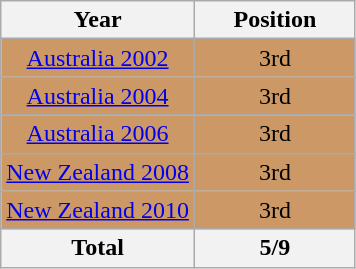<table class="wikitable" style="text-align: center;">
<tr>
<th>Year</th>
<th width="100">Position</th>
</tr>
<tr bgcolor=#cc9966>
<td><a href='#'>Australia 2002</a></td>
<td>3rd</td>
</tr>
<tr bgcolor=#cc9966>
<td><a href='#'>Australia 2004</a></td>
<td>3rd</td>
</tr>
<tr bgcolor=#cc9966>
<td><a href='#'>Australia 2006</a></td>
<td>3rd</td>
</tr>
<tr bgcolor=#cc9966>
<td><a href='#'>New Zealand 2008</a></td>
<td>3rd</td>
</tr>
<tr bgcolor=#cc9966>
<td><a href='#'>New Zealand 2010</a></td>
<td>3rd</td>
</tr>
<tr>
<th>Total</th>
<th>5/9</th>
</tr>
</table>
